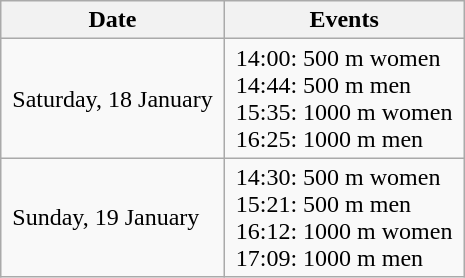<table class="wikitable" border="1">
<tr>
<th> Date </th>
<th> Events </th>
</tr>
<tr>
<td> Saturday, 18 January </td>
<td> 14:00: 500 m women <br> 14:44: 500 m men <br> 15:35: 1000 m women <br> 16:25: 1000 m men </td>
</tr>
<tr>
<td> Sunday, 19 January </td>
<td> 14:30: 500 m women <br> 15:21: 500 m men <br> 16:12: 1000 m women <br> 17:09: 1000 m men </td>
</tr>
</table>
